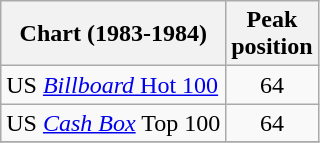<table class="wikitable sortable">
<tr>
<th>Chart (1983-1984)</th>
<th>Peak <br>position</th>
</tr>
<tr>
<td>US <a href='#'><em>Billboard</em> Hot 100</a></td>
<td style="text-align:center;">64</td>
</tr>
<tr>
<td>US <a href='#'><em>Cash Box</em></a> Top 100</td>
<td align="center">64</td>
</tr>
<tr>
</tr>
</table>
